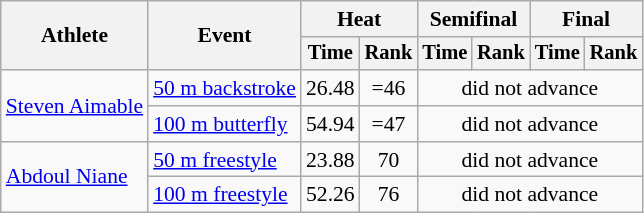<table class=wikitable style="font-size:90%">
<tr>
<th rowspan="2">Athlete</th>
<th rowspan="2">Event</th>
<th colspan="2">Heat</th>
<th colspan="2">Semifinal</th>
<th colspan="2">Final</th>
</tr>
<tr style="font-size:95%">
<th>Time</th>
<th>Rank</th>
<th>Time</th>
<th>Rank</th>
<th>Time</th>
<th>Rank</th>
</tr>
<tr align=center>
<td align=left rowspan=2><a href='#'>Steven Aimable</a></td>
<td align=left><a href='#'>50 m backstroke</a></td>
<td>26.48</td>
<td>=46</td>
<td colspan=4>did not advance</td>
</tr>
<tr align=center>
<td align=left><a href='#'>100 m butterfly</a></td>
<td>54.94</td>
<td>=47</td>
<td colspan=4>did not advance</td>
</tr>
<tr align=center>
<td align=left rowspan=2><a href='#'>Abdoul Niane</a></td>
<td align=left><a href='#'>50 m freestyle</a></td>
<td>23.88</td>
<td>70</td>
<td colspan=4>did not advance</td>
</tr>
<tr align=center>
<td align=left><a href='#'>100 m freestyle</a></td>
<td>52.26</td>
<td>76</td>
<td colspan=4>did not advance</td>
</tr>
</table>
